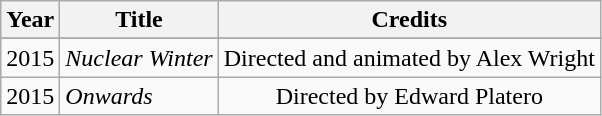<table class=wikitable style=text-align:center;>
<tr>
<th rowspan=1>Year</th>
<th rowspan=1>Title</th>
<th rowspan=1>Credits</th>
</tr>
<tr style=font-size:smaller;>
</tr>
<tr>
<td>2015</td>
<td align=left><em>Nuclear Winter</em></td>
<td>Directed and animated by Alex Wright</td>
</tr>
<tr>
<td>2015</td>
<td align=left><em>Onwards</em></td>
<td>Directed by Edward Platero</td>
</tr>
</table>
